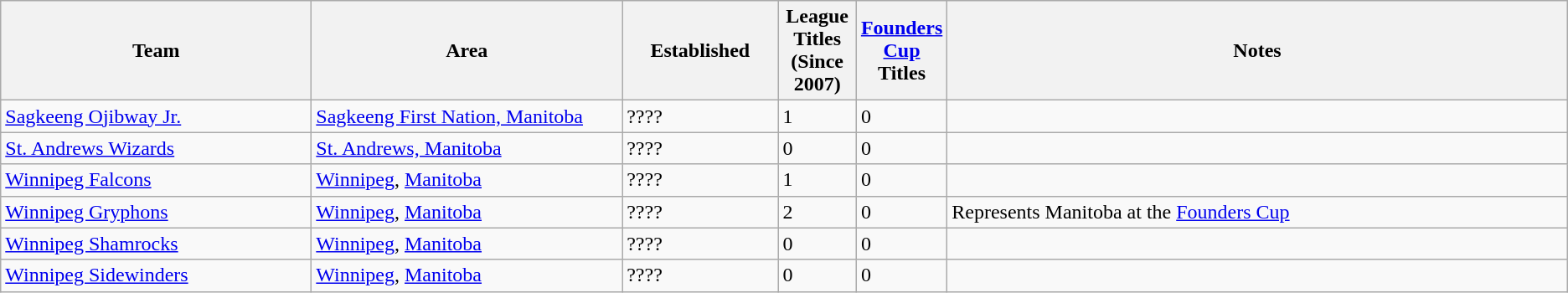<table class="wikitable sortable">
<tr>
<th bgcolor="#DDDDFF" width="20%">Team</th>
<th bgcolor="#DDDDFF" width="20%">Area</th>
<th bgcolor="#DDDDFF" width="10%">Established</th>
<th bgcolor="#DDDDFF" width="5%">League Titles (Since 2007)</th>
<th bgcolor="#DDDDFF" width="5%"><a href='#'>Founders Cup</a> Titles</th>
<th bgcolor="#DDDDFF" width="40%">Notes</th>
</tr>
<tr>
<td><a href='#'>Sagkeeng Ojibway Jr.</a></td>
<td><a href='#'>Sagkeeng First Nation, Manitoba</a></td>
<td>????</td>
<td>1</td>
<td>0</td>
<td></td>
</tr>
<tr>
<td><a href='#'>St. Andrews Wizards</a></td>
<td><a href='#'>St. Andrews, Manitoba</a></td>
<td>????</td>
<td>0</td>
<td>0</td>
<td></td>
</tr>
<tr>
<td><a href='#'>Winnipeg Falcons</a></td>
<td><a href='#'>Winnipeg</a>, <a href='#'>Manitoba</a></td>
<td>????</td>
<td>1</td>
<td>0</td>
<td></td>
</tr>
<tr>
<td><a href='#'>Winnipeg Gryphons</a></td>
<td><a href='#'>Winnipeg</a>, <a href='#'>Manitoba</a></td>
<td>????</td>
<td>2</td>
<td>0</td>
<td>Represents Manitoba at the <a href='#'>Founders Cup</a></td>
</tr>
<tr>
<td><a href='#'>Winnipeg Shamrocks</a></td>
<td><a href='#'>Winnipeg</a>, <a href='#'>Manitoba</a></td>
<td>????</td>
<td>0</td>
<td>0</td>
<td></td>
</tr>
<tr>
<td><a href='#'>Winnipeg Sidewinders</a></td>
<td><a href='#'>Winnipeg</a>, <a href='#'>Manitoba</a></td>
<td>????</td>
<td>0</td>
<td>0</td>
<td></td>
</tr>
</table>
